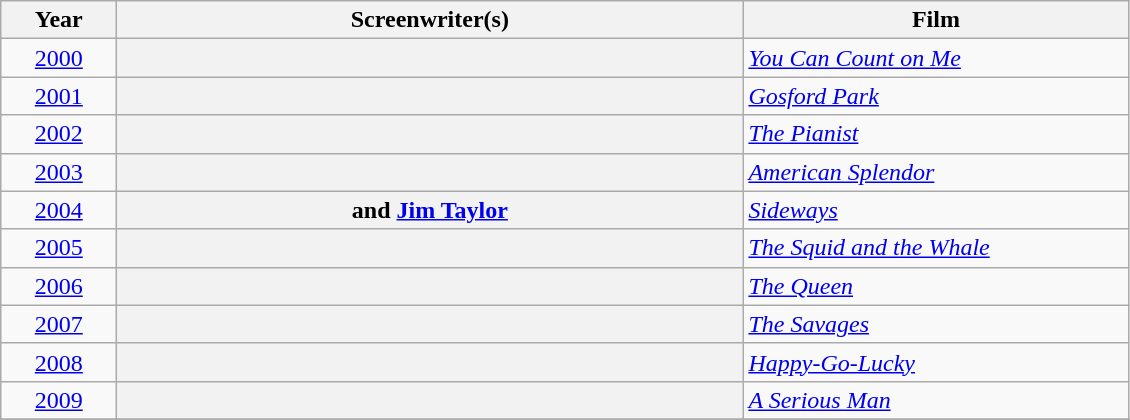<table class="sortable wikitable plainrowheaders">
<tr>
<th scope="col" width=70>Year</th>
<th scope="col" width=410>Screenwriter(s)</th>
<th scope="col" width=250>Film</th>
</tr>
<tr>
<td style="text-align:center;"><a href='#'>2000</a></td>
<th scope=row></th>
<td><em><a href='#'>You Can Count on Me</a></em></td>
</tr>
<tr>
<td style="text-align:center;"><a href='#'>2001</a></td>
<th scope=row></th>
<td><em><a href='#'>Gosford Park</a></em></td>
</tr>
<tr>
<td style="text-align:center;"><a href='#'>2002</a></td>
<th scope=row></th>
<td><em><a href='#'>The Pianist</a></em></td>
</tr>
<tr>
<td style="text-align:center;"><a href='#'>2003</a></td>
<th scope=row></th>
<td><em><a href='#'>American Splendor</a></em></td>
</tr>
<tr>
<td style="text-align:center;"><a href='#'>2004</a></td>
<th scope=row> and <a href='#'>Jim Taylor</a></th>
<td><em><a href='#'>Sideways</a></em></td>
</tr>
<tr>
<td style="text-align:center;"><a href='#'>2005</a></td>
<th scope=row></th>
<td><em><a href='#'>The Squid and the Whale</a></em></td>
</tr>
<tr>
<td style="text-align:center;"><a href='#'>2006</a></td>
<th scope=row></th>
<td><em><a href='#'>The Queen</a></em></td>
</tr>
<tr>
<td style="text-align:center;"><a href='#'>2007</a></td>
<th scope=row></th>
<td><em><a href='#'>The Savages</a></em></td>
</tr>
<tr>
<td style="text-align:center;"><a href='#'>2008</a></td>
<th scope=row></th>
<td><em><a href='#'>Happy-Go-Lucky</a></em></td>
</tr>
<tr>
<td style="text-align:center;"><a href='#'>2009</a></td>
<th scope=row></th>
<td><em><a href='#'>A Serious Man</a></em></td>
</tr>
<tr>
</tr>
</table>
